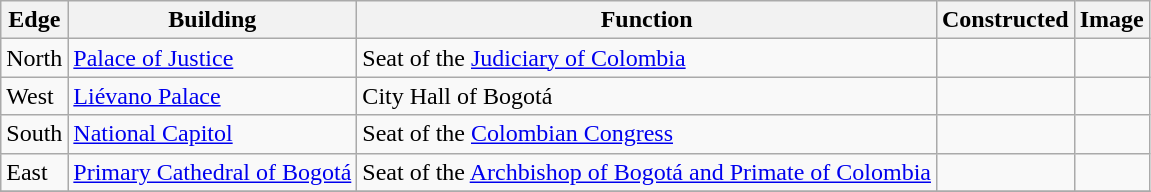<table class="wikitable sortable mw-collapsible">
<tr>
<th>Edge</th>
<th>Building</th>
<th>Function</th>
<th>Constructed</th>
<th>Image</th>
</tr>
<tr>
<td>North</td>
<td><a href='#'>Palace of Justice</a></td>
<td>Seat of the <a href='#'>Judiciary of Colombia</a></td>
<td></td>
<td></td>
</tr>
<tr>
<td>West</td>
<td><a href='#'>Liévano Palace</a></td>
<td>City Hall of Bogotá</td>
<td></td>
<td></td>
</tr>
<tr>
<td>South</td>
<td><a href='#'>National Capitol</a></td>
<td>Seat of the <a href='#'>Colombian Congress</a></td>
<td></td>
<td></td>
</tr>
<tr>
<td>East</td>
<td><a href='#'>Primary Cathedral of Bogotá</a></td>
<td>Seat of the <a href='#'>Archbishop of Bogotá and Primate of Colombia</a></td>
<td></td>
<td></td>
</tr>
<tr>
</tr>
</table>
